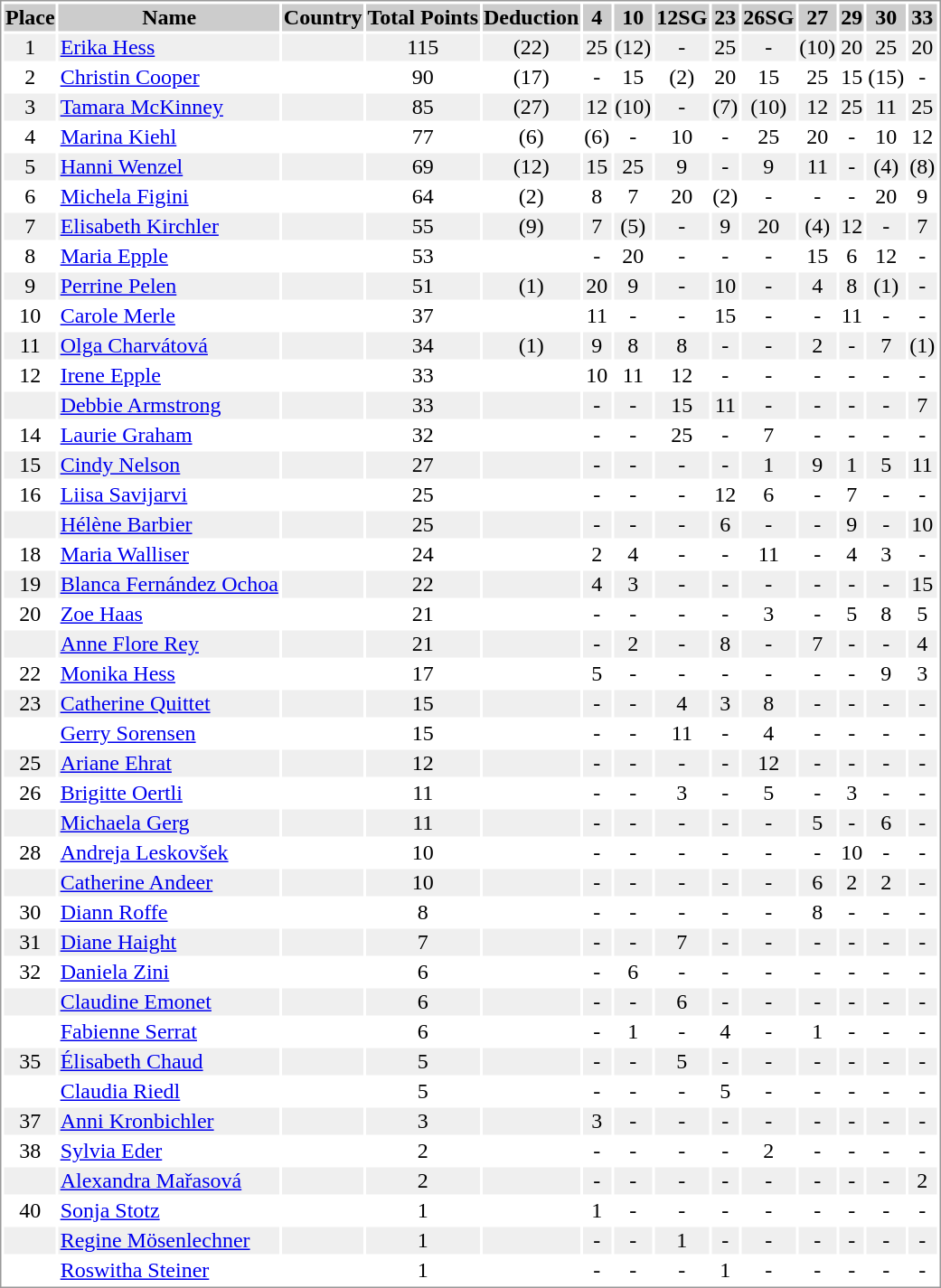<table border="0" style="border: 1px solid #999; background-color:#FFFFFF; text-align:center">
<tr align="center" bgcolor="#CCCCCC">
<th>Place</th>
<th>Name</th>
<th>Country</th>
<th>Total Points</th>
<th>Deduction</th>
<th>4</th>
<th>10</th>
<th>12SG</th>
<th>23</th>
<th>26SG</th>
<th>27</th>
<th>29</th>
<th>30</th>
<th>33</th>
</tr>
<tr bgcolor="#EFEFEF">
<td>1</td>
<td align="left"><a href='#'>Erika Hess</a></td>
<td align="left"></td>
<td>115</td>
<td>(22)</td>
<td>25</td>
<td>(12)</td>
<td>-</td>
<td>25</td>
<td>-</td>
<td>(10)</td>
<td>20</td>
<td>25</td>
<td>20</td>
</tr>
<tr>
<td>2</td>
<td align="left"><a href='#'>Christin Cooper</a></td>
<td align="left"></td>
<td>90</td>
<td>(17)</td>
<td>-</td>
<td>15</td>
<td>(2)</td>
<td>20</td>
<td>15</td>
<td>25</td>
<td>15</td>
<td>(15)</td>
<td>-</td>
</tr>
<tr bgcolor="#EFEFEF">
<td>3</td>
<td align="left"><a href='#'>Tamara McKinney</a></td>
<td align="left"></td>
<td>85</td>
<td>(27)</td>
<td>12</td>
<td>(10)</td>
<td>-</td>
<td>(7)</td>
<td>(10)</td>
<td>12</td>
<td>25</td>
<td>11</td>
<td>25</td>
</tr>
<tr>
<td>4</td>
<td align="left"><a href='#'>Marina Kiehl</a></td>
<td align="left"></td>
<td>77</td>
<td>(6)</td>
<td>(6)</td>
<td>-</td>
<td>10</td>
<td>-</td>
<td>25</td>
<td>20</td>
<td>-</td>
<td>10</td>
<td>12</td>
</tr>
<tr bgcolor="#EFEFEF">
<td>5</td>
<td align="left"><a href='#'>Hanni Wenzel</a></td>
<td align="left"></td>
<td>69</td>
<td>(12)</td>
<td>15</td>
<td>25</td>
<td>9</td>
<td>-</td>
<td>9</td>
<td>11</td>
<td>-</td>
<td>(4)</td>
<td>(8)</td>
</tr>
<tr>
<td>6</td>
<td align="left"><a href='#'>Michela Figini</a></td>
<td align="left"></td>
<td>64</td>
<td>(2)</td>
<td>8</td>
<td>7</td>
<td>20</td>
<td>(2)</td>
<td>-</td>
<td>-</td>
<td>-</td>
<td>20</td>
<td>9</td>
</tr>
<tr bgcolor="#EFEFEF">
<td>7</td>
<td align="left"><a href='#'>Elisabeth Kirchler</a></td>
<td align="left"></td>
<td>55</td>
<td>(9)</td>
<td>7</td>
<td>(5)</td>
<td>-</td>
<td>9</td>
<td>20</td>
<td>(4)</td>
<td>12</td>
<td>-</td>
<td>7</td>
</tr>
<tr>
<td>8</td>
<td align="left"><a href='#'>Maria Epple</a></td>
<td align="left"></td>
<td>53</td>
<td></td>
<td>-</td>
<td>20</td>
<td>-</td>
<td>-</td>
<td>-</td>
<td>15</td>
<td>6</td>
<td>12</td>
<td>-</td>
</tr>
<tr bgcolor="#EFEFEF">
<td>9</td>
<td align="left"><a href='#'>Perrine Pelen</a></td>
<td align="left"></td>
<td>51</td>
<td>(1)</td>
<td>20</td>
<td>9</td>
<td>-</td>
<td>10</td>
<td>-</td>
<td>4</td>
<td>8</td>
<td>(1)</td>
<td>-</td>
</tr>
<tr>
<td>10</td>
<td align="left"><a href='#'>Carole Merle</a></td>
<td align="left"></td>
<td>37</td>
<td></td>
<td>11</td>
<td>-</td>
<td>-</td>
<td>15</td>
<td>-</td>
<td>-</td>
<td>11</td>
<td>-</td>
<td>-</td>
</tr>
<tr bgcolor="#EFEFEF">
<td>11</td>
<td align="left"><a href='#'>Olga Charvátová</a></td>
<td align="left"></td>
<td>34</td>
<td>(1)</td>
<td>9</td>
<td>8</td>
<td>8</td>
<td>-</td>
<td>-</td>
<td>2</td>
<td>-</td>
<td>7</td>
<td>(1)</td>
</tr>
<tr>
<td>12</td>
<td align="left"><a href='#'>Irene Epple</a></td>
<td align="left"></td>
<td>33</td>
<td></td>
<td>10</td>
<td>11</td>
<td>12</td>
<td>-</td>
<td>-</td>
<td>-</td>
<td>-</td>
<td>-</td>
<td>-</td>
</tr>
<tr bgcolor="#EFEFEF">
<td></td>
<td align="left"><a href='#'>Debbie Armstrong</a></td>
<td align="left"></td>
<td>33</td>
<td></td>
<td>-</td>
<td>-</td>
<td>15</td>
<td>11</td>
<td>-</td>
<td>-</td>
<td>-</td>
<td>-</td>
<td>7</td>
</tr>
<tr>
<td>14</td>
<td align="left"><a href='#'>Laurie Graham</a></td>
<td align="left"></td>
<td>32</td>
<td></td>
<td>-</td>
<td>-</td>
<td>25</td>
<td>-</td>
<td>7</td>
<td>-</td>
<td>-</td>
<td>-</td>
<td>-</td>
</tr>
<tr bgcolor="#EFEFEF">
<td>15</td>
<td align="left"><a href='#'>Cindy Nelson</a></td>
<td align="left"></td>
<td>27</td>
<td></td>
<td>-</td>
<td>-</td>
<td>-</td>
<td>-</td>
<td>1</td>
<td>9</td>
<td>1</td>
<td>5</td>
<td>11</td>
</tr>
<tr>
<td>16</td>
<td align="left"><a href='#'>Liisa Savijarvi</a></td>
<td align="left"></td>
<td>25</td>
<td></td>
<td>-</td>
<td>-</td>
<td>-</td>
<td>12</td>
<td>6</td>
<td>-</td>
<td>7</td>
<td>-</td>
<td>-</td>
</tr>
<tr bgcolor="#EFEFEF">
<td></td>
<td align="left"><a href='#'>Hélène Barbier</a></td>
<td align="left"></td>
<td>25</td>
<td></td>
<td>-</td>
<td>-</td>
<td>-</td>
<td>6</td>
<td>-</td>
<td>-</td>
<td>9</td>
<td>-</td>
<td>10</td>
</tr>
<tr>
<td>18</td>
<td align="left"><a href='#'>Maria Walliser</a></td>
<td align="left"></td>
<td>24</td>
<td></td>
<td>2</td>
<td>4</td>
<td>-</td>
<td>-</td>
<td>11</td>
<td>-</td>
<td>4</td>
<td>3</td>
<td>-</td>
</tr>
<tr bgcolor="#EFEFEF">
<td>19</td>
<td align="left"><a href='#'>Blanca Fernández Ochoa</a></td>
<td align="left"></td>
<td>22</td>
<td></td>
<td>4</td>
<td>3</td>
<td>-</td>
<td>-</td>
<td>-</td>
<td>-</td>
<td>-</td>
<td>-</td>
<td>15</td>
</tr>
<tr>
<td>20</td>
<td align="left"><a href='#'>Zoe Haas</a></td>
<td align="left"></td>
<td>21</td>
<td></td>
<td>-</td>
<td>-</td>
<td>-</td>
<td>-</td>
<td>3</td>
<td>-</td>
<td>5</td>
<td>8</td>
<td>5</td>
</tr>
<tr bgcolor="#EFEFEF">
<td></td>
<td align="left"><a href='#'>Anne Flore Rey</a></td>
<td align="left"></td>
<td>21</td>
<td></td>
<td>-</td>
<td>2</td>
<td>-</td>
<td>8</td>
<td>-</td>
<td>7</td>
<td>-</td>
<td>-</td>
<td>4</td>
</tr>
<tr>
<td>22</td>
<td align="left"><a href='#'>Monika Hess</a></td>
<td align="left"></td>
<td>17</td>
<td></td>
<td>5</td>
<td>-</td>
<td>-</td>
<td>-</td>
<td>-</td>
<td>-</td>
<td>-</td>
<td>9</td>
<td>3</td>
</tr>
<tr bgcolor="#EFEFEF">
<td>23</td>
<td align="left"><a href='#'>Catherine Quittet</a></td>
<td align="left"></td>
<td>15</td>
<td></td>
<td>-</td>
<td>-</td>
<td>4</td>
<td>3</td>
<td>8</td>
<td>-</td>
<td>-</td>
<td>-</td>
<td>-</td>
</tr>
<tr>
<td></td>
<td align="left"><a href='#'>Gerry Sorensen</a></td>
<td align="left"></td>
<td>15</td>
<td></td>
<td>-</td>
<td>-</td>
<td>11</td>
<td>-</td>
<td>4</td>
<td>-</td>
<td>-</td>
<td>-</td>
<td>-</td>
</tr>
<tr bgcolor="#EFEFEF">
<td>25</td>
<td align="left"><a href='#'>Ariane Ehrat</a></td>
<td align="left"></td>
<td>12</td>
<td></td>
<td>-</td>
<td>-</td>
<td>-</td>
<td>-</td>
<td>12</td>
<td>-</td>
<td>-</td>
<td>-</td>
<td>-</td>
</tr>
<tr>
<td>26</td>
<td align="left"><a href='#'>Brigitte Oertli</a></td>
<td align="left"></td>
<td>11</td>
<td></td>
<td>-</td>
<td>-</td>
<td>3</td>
<td>-</td>
<td>5</td>
<td>-</td>
<td>3</td>
<td>-</td>
<td>-</td>
</tr>
<tr bgcolor="#EFEFEF">
<td></td>
<td align="left"><a href='#'>Michaela Gerg</a></td>
<td align="left"></td>
<td>11</td>
<td></td>
<td>-</td>
<td>-</td>
<td>-</td>
<td>-</td>
<td>-</td>
<td>5</td>
<td>-</td>
<td>6</td>
<td>-</td>
</tr>
<tr>
<td>28</td>
<td align="left"><a href='#'>Andreja Leskovšek</a></td>
<td align="left"></td>
<td>10</td>
<td></td>
<td>-</td>
<td>-</td>
<td>-</td>
<td>-</td>
<td>-</td>
<td>-</td>
<td>10</td>
<td>-</td>
<td>-</td>
</tr>
<tr bgcolor="#EFEFEF">
<td></td>
<td align="left"><a href='#'>Catherine Andeer</a></td>
<td align="left"></td>
<td>10</td>
<td></td>
<td>-</td>
<td>-</td>
<td>-</td>
<td>-</td>
<td>-</td>
<td>6</td>
<td>2</td>
<td>2</td>
<td>-</td>
</tr>
<tr>
<td>30</td>
<td align="left"><a href='#'>Diann Roffe</a></td>
<td align="left"></td>
<td>8</td>
<td></td>
<td>-</td>
<td>-</td>
<td>-</td>
<td>-</td>
<td>-</td>
<td>8</td>
<td>-</td>
<td>-</td>
<td>-</td>
</tr>
<tr bgcolor="#EFEFEF">
<td>31</td>
<td align="left"><a href='#'>Diane Haight</a></td>
<td align="left"></td>
<td>7</td>
<td></td>
<td>-</td>
<td>-</td>
<td>7</td>
<td>-</td>
<td>-</td>
<td>-</td>
<td>-</td>
<td>-</td>
<td>-</td>
</tr>
<tr>
<td>32</td>
<td align="left"><a href='#'>Daniela Zini</a></td>
<td align="left"></td>
<td>6</td>
<td></td>
<td>-</td>
<td>6</td>
<td>-</td>
<td>-</td>
<td>-</td>
<td>-</td>
<td>-</td>
<td>-</td>
<td>-</td>
</tr>
<tr bgcolor="#EFEFEF">
<td></td>
<td align="left"><a href='#'>Claudine Emonet</a></td>
<td align="left"></td>
<td>6</td>
<td></td>
<td>-</td>
<td>-</td>
<td>6</td>
<td>-</td>
<td>-</td>
<td>-</td>
<td>-</td>
<td>-</td>
<td>-</td>
</tr>
<tr>
<td></td>
<td align="left"><a href='#'>Fabienne Serrat</a></td>
<td align="left"></td>
<td>6</td>
<td></td>
<td>-</td>
<td>1</td>
<td>-</td>
<td>4</td>
<td>-</td>
<td>1</td>
<td>-</td>
<td>-</td>
<td>-</td>
</tr>
<tr bgcolor="#EFEFEF">
<td>35</td>
<td align="left"><a href='#'>Élisabeth Chaud</a></td>
<td align="left"></td>
<td>5</td>
<td></td>
<td>-</td>
<td>-</td>
<td>5</td>
<td>-</td>
<td>-</td>
<td>-</td>
<td>-</td>
<td>-</td>
<td>-</td>
</tr>
<tr>
<td></td>
<td align="left"><a href='#'>Claudia Riedl</a></td>
<td align="left"></td>
<td>5</td>
<td></td>
<td>-</td>
<td>-</td>
<td>-</td>
<td>5</td>
<td>-</td>
<td>-</td>
<td>-</td>
<td>-</td>
<td>-</td>
</tr>
<tr bgcolor="#EFEFEF">
<td>37</td>
<td align="left"><a href='#'>Anni Kronbichler</a></td>
<td align="left"></td>
<td>3</td>
<td></td>
<td>3</td>
<td>-</td>
<td>-</td>
<td>-</td>
<td>-</td>
<td>-</td>
<td>-</td>
<td>-</td>
<td>-</td>
</tr>
<tr>
<td>38</td>
<td align="left"><a href='#'>Sylvia Eder</a></td>
<td align="left"></td>
<td>2</td>
<td></td>
<td>-</td>
<td>-</td>
<td>-</td>
<td>-</td>
<td>2</td>
<td>-</td>
<td>-</td>
<td>-</td>
<td>-</td>
</tr>
<tr bgcolor="#EFEFEF">
<td></td>
<td align="left"><a href='#'>Alexandra Mařasová</a></td>
<td align="left"></td>
<td>2</td>
<td></td>
<td>-</td>
<td>-</td>
<td>-</td>
<td>-</td>
<td>-</td>
<td>-</td>
<td>-</td>
<td>-</td>
<td>2</td>
</tr>
<tr>
<td>40</td>
<td align="left"><a href='#'>Sonja Stotz</a></td>
<td align="left"></td>
<td>1</td>
<td></td>
<td>1</td>
<td>-</td>
<td>-</td>
<td>-</td>
<td>-</td>
<td>-</td>
<td>-</td>
<td>-</td>
<td>-</td>
</tr>
<tr bgcolor="#EFEFEF">
<td></td>
<td align="left"><a href='#'>Regine Mösenlechner</a></td>
<td align="left"></td>
<td>1</td>
<td></td>
<td>-</td>
<td>-</td>
<td>1</td>
<td>-</td>
<td>-</td>
<td>-</td>
<td>-</td>
<td>-</td>
<td>-</td>
</tr>
<tr>
<td></td>
<td align="left"><a href='#'>Roswitha Steiner</a></td>
<td align="left"></td>
<td>1</td>
<td></td>
<td>-</td>
<td>-</td>
<td>-</td>
<td>1</td>
<td>-</td>
<td>-</td>
<td>-</td>
<td>-</td>
<td>-</td>
</tr>
</table>
